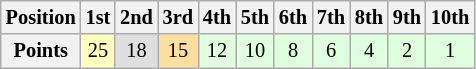<table class="wikitable" style="font-size: 85%;">
<tr>
<th>Position</th>
<th>1st</th>
<th>2nd</th>
<th>3rd</th>
<th>4th</th>
<th>5th</th>
<th>6th</th>
<th>7th</th>
<th>8th</th>
<th>9th</th>
<th>10th</th>
</tr>
<tr>
<th>Points</th>
<td style="background-color:#ffffbf" align="center">25</td>
<td style="background-color:#dfdfdf" align="center">18</td>
<td style="background-color:#ffdf9f" align="center">15</td>
<td style="background-color:#dfffdf" align="center">12</td>
<td style="background-color:#dfffdf" align="center">10</td>
<td style="background-color:#dfffdf" align="center">8</td>
<td style="background-color:#dfffdf" align="center">6</td>
<td style="background-color:#dfffdf" align="center">4</td>
<td style="background-color:#dfffdf" align="center">2</td>
<td style="background-color:#dfffdf" align="center">1</td>
</tr>
</table>
